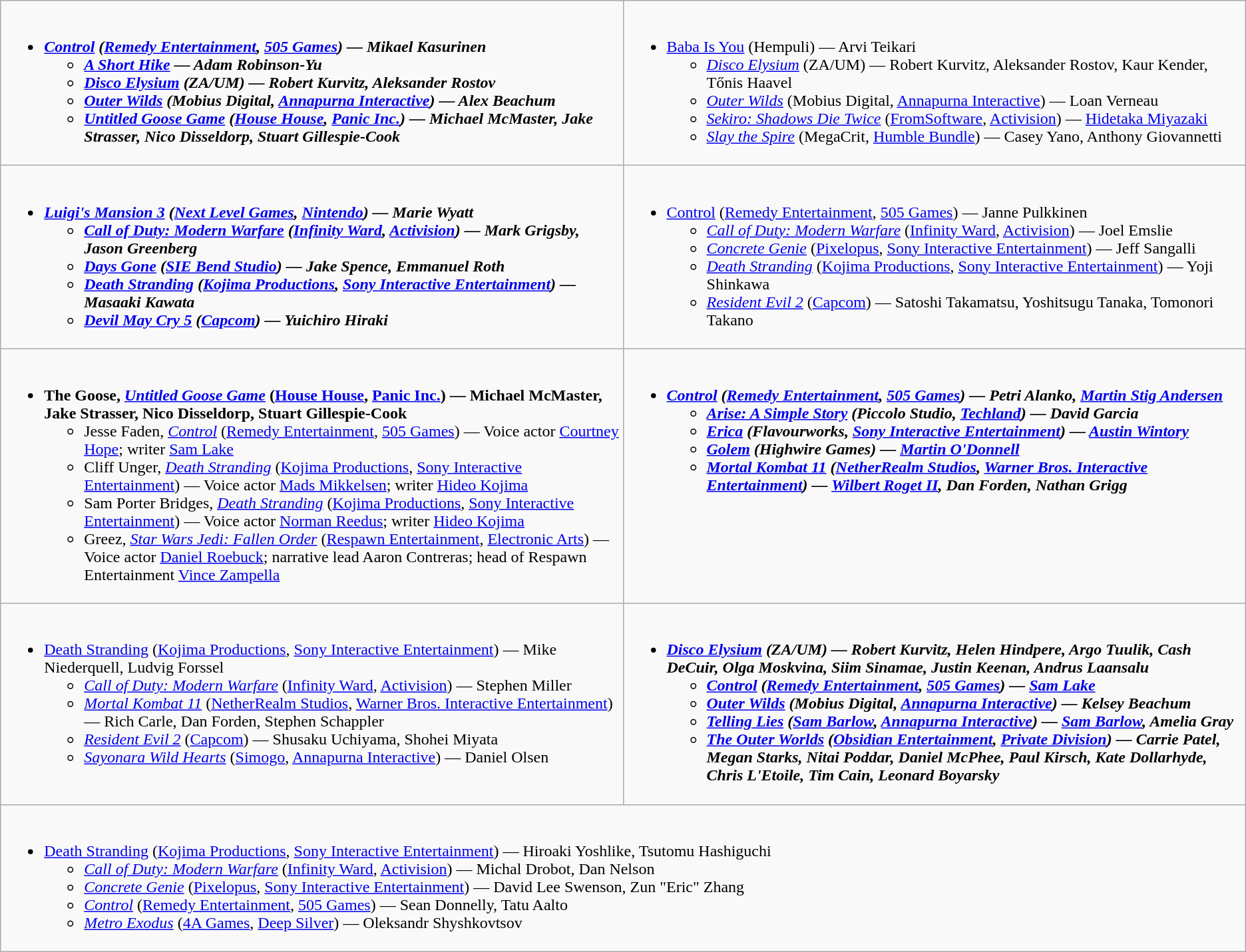<table class="wikitable">
<tr>
<td valign="top" width="50%"><br><ul><li><strong><em><a href='#'>Control</a><em> (<a href='#'>Remedy Entertainment</a>, <a href='#'>505 Games</a>) — Mikael Kasurinen<strong><ul><li></em><a href='#'>A Short Hike</a><em> — Adam Robinson-Yu</li><li></em><a href='#'>Disco Elysium</a><em> (ZA/UM) — Robert Kurvitz, Aleksander Rostov</li><li></em><a href='#'>Outer Wilds</a><em> (Mobius Digital, <a href='#'>Annapurna Interactive</a>) — Alex Beachum</li><li></em><a href='#'>Untitled Goose Game</a><em> (<a href='#'>House House</a>, <a href='#'>Panic Inc.</a>) — Michael McMaster, Jake Strasser, Nico Disseldorp, Stuart Gillespie-Cook</li></ul></li></ul></td>
<td valign="top" width="50%"><br><ul><li></em></strong><a href='#'>Baba Is You</a></em> (Hempuli) — Arvi Teikari</strong><ul><li><em><a href='#'>Disco Elysium</a></em> (ZA/UM) — Robert Kurvitz, Aleksander Rostov, Kaur Kender, Tőnis Haavel</li><li><em><a href='#'>Outer Wilds</a></em> (Mobius Digital, <a href='#'>Annapurna Interactive</a>) — Loan Verneau</li><li><em><a href='#'>Sekiro: Shadows Die Twice</a></em> (<a href='#'>FromSoftware</a>, <a href='#'>Activision</a>) — <a href='#'>Hidetaka Miyazaki</a></li><li><em><a href='#'>Slay the Spire</a></em> (MegaCrit, <a href='#'>Humble Bundle</a>) — Casey Yano, Anthony Giovannetti</li></ul></li></ul></td>
</tr>
<tr>
<td valign="top" width="50%"><br><ul><li><strong><em><a href='#'>Luigi's Mansion 3</a><em> (<a href='#'>Next Level Games</a>, <a href='#'>Nintendo</a>) — Marie Wyatt<strong><ul><li></em><a href='#'>Call of Duty: Modern Warfare</a><em> (<a href='#'>Infinity Ward</a>, <a href='#'>Activision</a>) — Mark Grigsby, Jason Greenberg</li><li></em><a href='#'>Days Gone</a><em> (<a href='#'>SIE Bend Studio</a>) — Jake Spence, Emmanuel Roth</li><li></em><a href='#'>Death Stranding</a><em> (<a href='#'>Kojima Productions</a>, <a href='#'>Sony Interactive Entertainment</a>) — Masaaki Kawata</li><li></em><a href='#'>Devil May Cry 5</a><em> (<a href='#'>Capcom</a>) — Yuichiro Hiraki</li></ul></li></ul></td>
<td valign="top" width="50%"><br><ul><li></em></strong><a href='#'>Control</a></em> (<a href='#'>Remedy Entertainment</a>, <a href='#'>505 Games</a>) — Janne Pulkkinen</strong><ul><li><em><a href='#'>Call of Duty: Modern Warfare</a></em> (<a href='#'>Infinity Ward</a>, <a href='#'>Activision</a>) — Joel Emslie</li><li><em><a href='#'>Concrete Genie</a></em> (<a href='#'>Pixelopus</a>, <a href='#'>Sony Interactive Entertainment</a>) — Jeff Sangalli</li><li><em><a href='#'>Death Stranding</a></em> (<a href='#'>Kojima Productions</a>, <a href='#'>Sony Interactive Entertainment</a>) — Yoji Shinkawa</li><li><em><a href='#'>Resident Evil 2</a></em> (<a href='#'>Capcom</a>) — Satoshi Takamatsu, Yoshitsugu Tanaka, Tomonori Takano</li></ul></li></ul></td>
</tr>
<tr>
<td valign="top" width="50%"><br><ul><li><strong>The Goose, <em><a href='#'>Untitled Goose Game</a></em> (<a href='#'>House House</a>, <a href='#'>Panic Inc.</a>) — Michael McMaster, Jake Strasser, Nico Disseldorp, Stuart Gillespie-Cook</strong><ul><li>Jesse Faden, <em><a href='#'>Control</a></em> (<a href='#'>Remedy Entertainment</a>, <a href='#'>505 Games</a>) — Voice actor <a href='#'>Courtney Hope</a>; writer <a href='#'>Sam Lake</a></li><li>Cliff Unger, <em><a href='#'>Death Stranding</a></em> (<a href='#'>Kojima Productions</a>, <a href='#'>Sony Interactive Entertainment</a>) — Voice actor <a href='#'>Mads Mikkelsen</a>; writer <a href='#'>Hideo Kojima</a></li><li>Sam Porter Bridges, <em><a href='#'>Death Stranding</a></em> (<a href='#'>Kojima Productions</a>, <a href='#'>Sony Interactive Entertainment</a>) — Voice actor <a href='#'>Norman Reedus</a>; writer <a href='#'>Hideo Kojima</a></li><li>Greez, <em><a href='#'>Star Wars Jedi: Fallen Order</a></em> (<a href='#'>Respawn Entertainment</a>, <a href='#'>Electronic Arts</a>) — Voice actor <a href='#'>Daniel Roebuck</a>; narrative lead Aaron Contreras; head of Respawn Entertainment <a href='#'>Vince Zampella</a></li></ul></li></ul></td>
<td valign="top" width="50%"><br><ul><li><strong><em><a href='#'>Control</a><em> (<a href='#'>Remedy Entertainment</a>, <a href='#'>505 Games</a>) — Petri Alanko, <a href='#'>Martin Stig Andersen</a><strong><ul><li></em><a href='#'>Arise: A Simple Story</a><em> (Piccolo Studio, <a href='#'>Techland</a>) — David Garcia</li><li></em><a href='#'>Erica</a><em> (Flavourworks, <a href='#'>Sony Interactive Entertainment</a>) — <a href='#'>Austin Wintory</a></li><li></em><a href='#'>Golem</a><em> (Highwire Games) — <a href='#'>Martin O'Donnell</a></li><li></em><a href='#'>Mortal Kombat 11</a><em> (<a href='#'>NetherRealm Studios</a>, <a href='#'>Warner Bros. Interactive Entertainment</a>) — <a href='#'>Wilbert Roget II</a>, Dan Forden, Nathan Grigg</li></ul></li></ul></td>
</tr>
<tr>
<td valign="top" width="50%"><br><ul><li></em></strong><a href='#'>Death Stranding</a></em> (<a href='#'>Kojima Productions</a>, <a href='#'>Sony Interactive Entertainment</a>) — Mike Niederquell, Ludvig Forssel</strong><ul><li><em><a href='#'>Call of Duty: Modern Warfare</a></em> (<a href='#'>Infinity Ward</a>, <a href='#'>Activision</a>) — Stephen Miller</li><li><em><a href='#'>Mortal Kombat 11</a></em> (<a href='#'>NetherRealm Studios</a>, <a href='#'>Warner Bros. Interactive Entertainment</a>) — Rich Carle, Dan Forden, Stephen Schappler</li><li><em><a href='#'>Resident Evil 2</a></em> (<a href='#'>Capcom</a>) — Shusaku Uchiyama, Shohei Miyata</li><li><em><a href='#'>Sayonara Wild Hearts</a></em> (<a href='#'>Simogo</a>, <a href='#'>Annapurna Interactive</a>) — Daniel Olsen</li></ul></li></ul></td>
<td valign="top" width="50%"><br><ul><li><strong><em><a href='#'>Disco Elysium</a><em> (ZA/UM) — Robert Kurvitz, Helen Hindpere, Argo Tuulik, Cash DeCuir, Olga Moskvina, Siim Sinamae, Justin Keenan, Andrus Laansalu<strong><ul><li></em><a href='#'>Control</a><em> (<a href='#'>Remedy Entertainment</a>, <a href='#'>505 Games</a>) — <a href='#'>Sam Lake</a></li><li></em><a href='#'>Outer Wilds</a><em> (Mobius Digital, <a href='#'>Annapurna Interactive</a>) — Kelsey Beachum</li><li></em><a href='#'>Telling Lies</a><em> (<a href='#'>Sam Barlow</a>, <a href='#'>Annapurna Interactive</a>) — <a href='#'>Sam Barlow</a>, Amelia Gray</li><li></em><a href='#'>The Outer Worlds</a><em> (<a href='#'>Obsidian Entertainment</a>, <a href='#'>Private Division</a>) — Carrie Patel, Megan Starks, Nitai Poddar, Daniel McPhee, Paul Kirsch, Kate Dollarhyde, Chris L'Etoile, Tim Cain, Leonard Boyarsky</li></ul></li></ul></td>
</tr>
<tr>
<td valign="top" width="50%" colspan="2"><br><ul><li></em></strong><a href='#'>Death Stranding</a></em> (<a href='#'>Kojima Productions</a>, <a href='#'>Sony Interactive Entertainment</a>) — Hiroaki Yoshlike, Tsutomu Hashiguchi</strong><ul><li><em><a href='#'>Call of Duty: Modern Warfare</a></em> (<a href='#'>Infinity Ward</a>, <a href='#'>Activision</a>) — Michal Drobot, Dan Nelson</li><li><em><a href='#'>Concrete Genie</a></em> (<a href='#'>Pixelopus</a>, <a href='#'>Sony Interactive Entertainment</a>) — David Lee Swenson, Zun "Eric" Zhang</li><li><em><a href='#'>Control</a></em> (<a href='#'>Remedy Entertainment</a>, <a href='#'>505 Games</a>) — Sean Donnelly, Tatu Aalto</li><li><em><a href='#'>Metro Exodus</a></em> (<a href='#'>4A Games</a>, <a href='#'>Deep Silver</a>) — Oleksandr Shyshkovtsov</li></ul></li></ul></td>
</tr>
</table>
